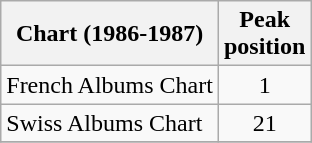<table class="wikitable sortable">
<tr>
<th align="left">Chart (1986-1987)</th>
<th align="center">Peak<br>position</th>
</tr>
<tr>
<td align="left">French Albums Chart</td>
<td align="center">1</td>
</tr>
<tr>
<td align="left">Swiss Albums Chart</td>
<td align="center">21</td>
</tr>
<tr>
</tr>
</table>
